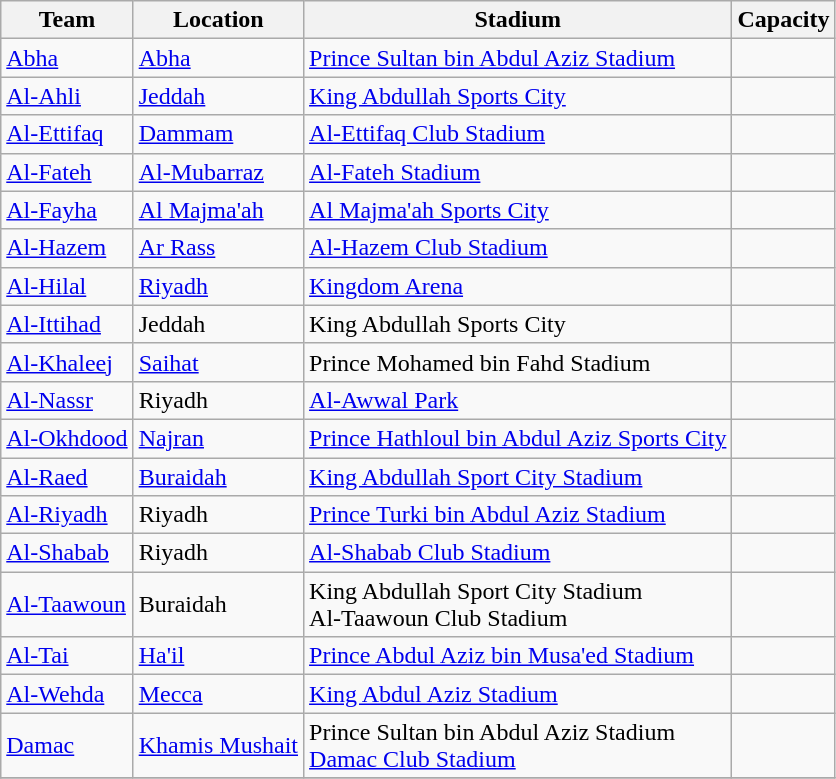<table class="wikitable sortable">
<tr>
<th>Team</th>
<th>Location</th>
<th>Stadium</th>
<th>Capacity</th>
</tr>
<tr>
<td><a href='#'>Abha</a></td>
<td><a href='#'>Abha</a></td>
<td><a href='#'>Prince Sultan bin Abdul Aziz Stadium</a></td>
<td style="text-align:center"></td>
</tr>
<tr>
<td><a href='#'>Al-Ahli</a></td>
<td><a href='#'>Jeddah</a></td>
<td><a href='#'>King Abdullah Sports City</a></td>
<td style="text-align:center"></td>
</tr>
<tr>
<td><a href='#'>Al-Ettifaq</a></td>
<td><a href='#'>Dammam</a></td>
<td><a href='#'>Al-Ettifaq Club Stadium</a></td>
<td style="text-align:center"></td>
</tr>
<tr>
<td><a href='#'>Al-Fateh</a></td>
<td><a href='#'>Al-Mubarraz</a></td>
<td><a href='#'>Al-Fateh Stadium</a></td>
<td style="text-align:center"></td>
</tr>
<tr>
<td><a href='#'>Al-Fayha</a></td>
<td><a href='#'>Al Majma'ah</a></td>
<td><a href='#'>Al Majma'ah Sports City</a></td>
<td style="text-align:center"></td>
</tr>
<tr>
<td><a href='#'>Al-Hazem</a></td>
<td><a href='#'>Ar Rass</a></td>
<td><a href='#'>Al-Hazem Club Stadium</a></td>
<td style="text-align:center"></td>
</tr>
<tr>
<td><a href='#'>Al-Hilal</a></td>
<td><a href='#'>Riyadh</a></td>
<td><a href='#'>Kingdom Arena</a></td>
<td style="text-align:center"></td>
</tr>
<tr>
<td><a href='#'>Al-Ittihad</a></td>
<td>Jeddah</td>
<td>King Abdullah Sports City</td>
<td style="text-align:center"></td>
</tr>
<tr>
<td><a href='#'>Al-Khaleej</a></td>
<td><a href='#'>Saihat</a></td>
<td>Prince Mohamed bin Fahd Stadium </td>
<td style="text-align:center"></td>
</tr>
<tr>
<td><a href='#'>Al-Nassr</a></td>
<td>Riyadh</td>
<td><a href='#'>Al-Awwal Park</a></td>
<td style="text-align:center"></td>
</tr>
<tr>
<td><a href='#'>Al-Okhdood</a></td>
<td><a href='#'>Najran</a></td>
<td><a href='#'>Prince Hathloul bin Abdul Aziz Sports City</a></td>
<td style="text-align:center"></td>
</tr>
<tr>
<td><a href='#'>Al-Raed</a></td>
<td><a href='#'>Buraidah</a></td>
<td><a href='#'>King Abdullah Sport City Stadium</a></td>
<td style="text-align:center"></td>
</tr>
<tr>
<td><a href='#'>Al-Riyadh</a></td>
<td>Riyadh</td>
<td><a href='#'>Prince Turki bin Abdul Aziz Stadium</a></td>
<td style="text-align:center"></td>
</tr>
<tr>
<td><a href='#'>Al-Shabab</a></td>
<td>Riyadh</td>
<td><a href='#'>Al-Shabab Club Stadium</a></td>
<td style="text-align:center"></td>
</tr>
<tr>
<td><a href='#'>Al-Taawoun</a></td>
<td>Buraidah</td>
<td>King Abdullah Sport City Stadium<br>Al-Taawoun Club Stadium</td>
<td style="text-align:center"><br></td>
</tr>
<tr>
<td><a href='#'>Al-Tai</a></td>
<td><a href='#'>Ha'il</a></td>
<td><a href='#'>Prince Abdul Aziz bin Musa'ed Stadium</a></td>
<td style="text-align:center"></td>
</tr>
<tr>
<td><a href='#'>Al-Wehda</a></td>
<td><a href='#'>Mecca</a></td>
<td><a href='#'>King Abdul Aziz Stadium</a></td>
<td style="text-align:center"></td>
</tr>
<tr>
<td><a href='#'>Damac</a></td>
<td><a href='#'>Khamis Mushait</a></td>
<td>Prince Sultan bin Abdul Aziz Stadium <br><a href='#'>Damac Club Stadium</a></td>
<td style="text-align:center"><br></td>
</tr>
<tr>
</tr>
</table>
